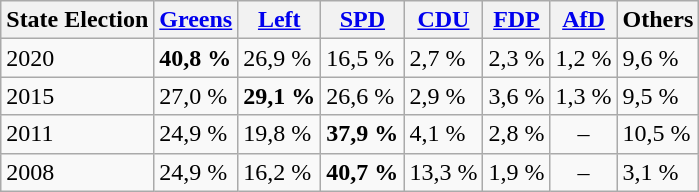<table class="wikitable zebra">
<tr class="hintergrundfarbe5">
<th>State Election</th>
<th><a href='#'>Greens</a></th>
<th><a href='#'>Left</a></th>
<th><a href='#'>SPD</a></th>
<th><a href='#'>CDU</a></th>
<th><a href='#'>FDP</a></th>
<th><a href='#'>AfD</a></th>
<th>Others</th>
</tr>
<tr>
<td>2020</td>
<td><strong>40,8 %</strong></td>
<td>26,9 %</td>
<td>16,5 %</td>
<td>2,7 %</td>
<td>2,3 %</td>
<td>1,2 %</td>
<td>9,6 %</td>
</tr>
<tr>
<td>2015</td>
<td>27,0 %</td>
<td><strong>29,1 %</strong></td>
<td>26,6 %</td>
<td>2,9 %</td>
<td>3,6 %</td>
<td>1,3 %</td>
<td>9,5 %</td>
</tr>
<tr>
<td>2011</td>
<td>24,9 %</td>
<td>19,8 %</td>
<td><strong>37,9 %</strong></td>
<td>4,1 %</td>
<td>2,8 %</td>
<td style="text-align:center">–</td>
<td>10,5 %</td>
</tr>
<tr>
<td>2008</td>
<td>24,9 %</td>
<td>16,2 %</td>
<td><strong>40,7 %</strong></td>
<td>13,3 %</td>
<td>1,9 %</td>
<td style="text-align:center">–</td>
<td>3,1 %</td>
</tr>
</table>
